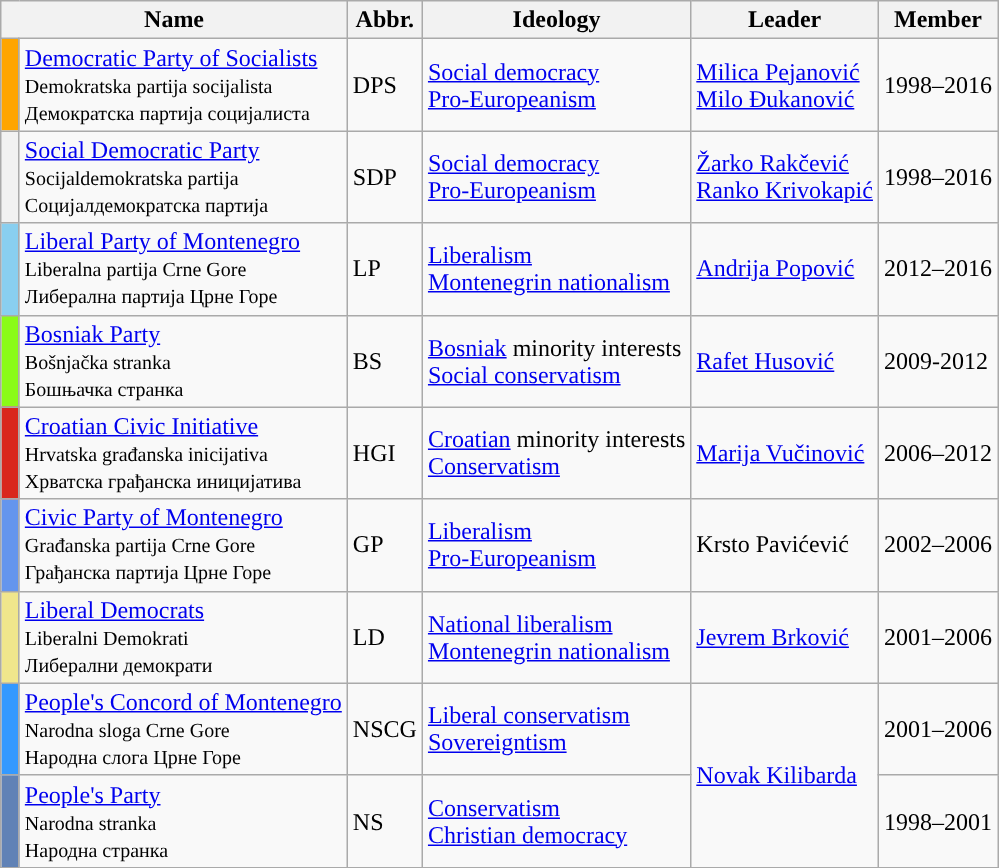<table class="wikitable">
<tr>
<th colspan=2>Name</th>
<th>Abbr.</th>
<th>Ideology</th>
<th>Leader</th>
<th>Member</th>
</tr>
<tr>
<th style="background-color: orange"></th>
<td><a href='#'>Democratic Party of Socialists</a><br><small>Demokratska partija socijalista<br>Демократска партија социјалиста</small></td>
<td>DPS</td>
<td><a href='#'>Social democracy</a><br><a href='#'>Pro-Europeanism</a></td>
<td><a href='#'>Milica Pejanović</a><br><a href='#'>Milo Đukanović</a></td>
<td>1998–2016</td>
</tr>
<tr>
<th style="background:"></th>
<td><a href='#'>Social Democratic Party</a><br><small>Socijaldemokratska partija<br>Социјалдемократска партија</small></td>
<td>SDP</td>
<td><a href='#'>Social democracy</a><br><a href='#'>Pro-Europeanism</a></td>
<td><a href='#'>Žarko Rakčević</a><br><a href='#'>Ranko Krivokapić</a></td>
<td>1998–2016</td>
</tr>
<tr>
<th style="background:#89CFF0;"></th>
<td><a href='#'>Liberal Party of Montenegro</a><br><small>Liberalna partija Crne Gore<br>Либерална партија Црне Горе</small></td>
<td>LP</td>
<td><a href='#'>Liberalism</a><br><a href='#'>Montenegrin nationalism</a></td>
<td><a href='#'>Andrija Popović</a></td>
<td>2012–2016</td>
</tr>
<tr>
<th style="background:#8AFB17;"></th>
<td><a href='#'>Bosniak Party</a><br><small>Bošnjačka stranka<br>Бошњачка странка</small></td>
<td>BS</td>
<td><a href='#'>Bosniak</a> minority interests<br><a href='#'>Social conservatism</a></td>
<td><a href='#'>Rafet Husović</a></td>
<td>2009-2012</td>
</tr>
<tr>
<th style="background:#D9271D;"></th>
<td><a href='#'>Croatian Civic Initiative</a><br><small>Hrvatska građanska inicijativa<br>Хрватска грађанска иницијатива</small></td>
<td>HGI</td>
<td><a href='#'>Croatian</a> minority interests<br><a href='#'>Conservatism</a></td>
<td><a href='#'>Marija Vučinović</a></td>
<td>2006–2012</td>
</tr>
<tr>
<th style="width:5px; background:cornflowerblue;"></th>
<td><a href='#'>Civic Party of Montenegro</a><br><small>Građanska partija Crne Gore<br>Грађанска партија Црне Горе</small></td>
<td>GP</td>
<td><a href='#'>Liberalism</a><br><a href='#'>Pro-Europeanism</a></td>
<td>Krsto Pavićević</td>
<td>2002–2006</td>
</tr>
<tr>
<th style="width:5px; background:#F0E68C;"></th>
<td><a href='#'>Liberal Democrats</a><br><small>Liberalni Demokrati<br>Либерални демократи</small></td>
<td>LD</td>
<td><a href='#'>National liberalism</a><br><a href='#'>Montenegrin nationalism</a></td>
<td><a href='#'>Jevrem Brković</a></td>
<td>2001–2006</td>
</tr>
<tr>
<th style="width:5px; background:#3399ff;"></th>
<td><a href='#'>People's Concord of Montenegro</a><br><small>Narodna sloga Crne Gore<br>Народна слога Црне Горе</small></td>
<td>NSCG</td>
<td><a href='#'>Liberal conservatism</a><br><a href='#'>Sovereigntism</a></td>
<td rowspan=2><a href='#'>Novak Kilibarda</a></td>
<td>2001–2006</td>
</tr>
<tr>
<th style="background:#6082B6;"></th>
<td><a href='#'>People's Party</a><br><small>Narodna stranka<br>Народна странка</small></td>
<td>NS</td>
<td><a href='#'>Conservatism</a><br><a href='#'>Christian democracy</a></td>
<td>1998–2001</td>
</tr>
</table>
